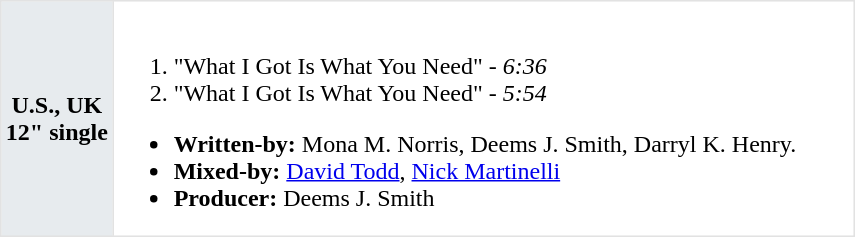<table class="toccolours"  border=1 cellpadding=0 cellspacing=0 style="width: 570px; margin: 0 0 1em 1em; border-collapse: collapse; border: 1px solid #E2E2E2;">
<tr>
<th bgcolor="#E7EBEE">U.S.,  UK <br>12" single</th>
<td><br><ol><li>"What I Got Is What You Need" - <em>6:36</em></li><li>"What I Got Is What You Need" - <em>5:54</em></li></ol><ul><li><strong>Written-by:</strong> Mona M. Norris, Deems J. Smith, Darryl K. Henry.</li><li><strong>Mixed-by:</strong> <a href='#'>David Todd</a>, <a href='#'>Nick Martinelli</a></li><li><strong>Producer:</strong> Deems J. Smith</li></ul></td>
</tr>
</table>
